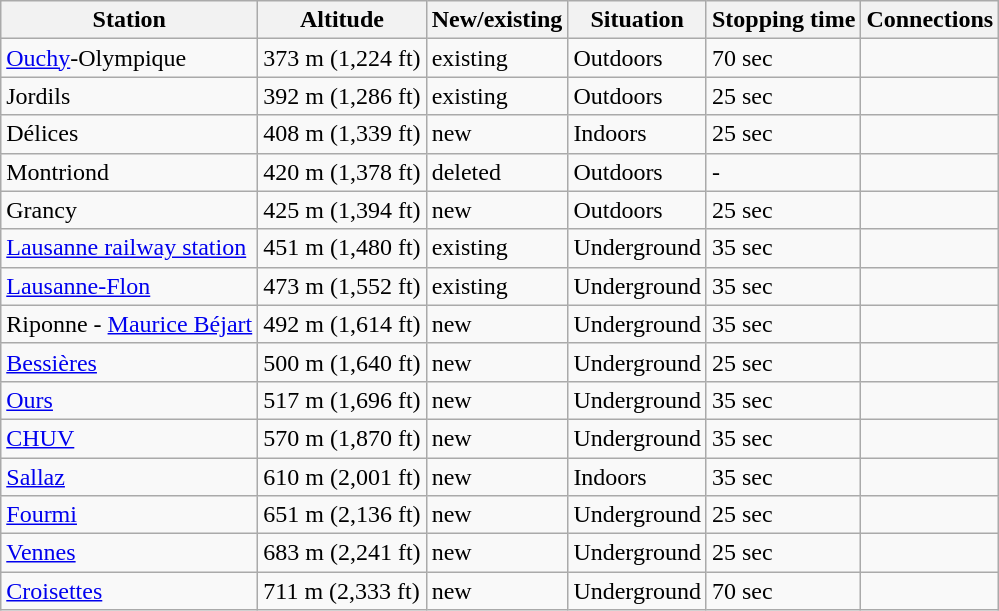<table class="wikitable">
<tr>
<th>Station</th>
<th>Altitude</th>
<th>New/existing</th>
<th>Situation</th>
<th>Stopping time</th>
<th>Connections</th>
</tr>
<tr>
<td><a href='#'>Ouchy</a>-Olympique</td>
<td>373 m (1,224 ft)</td>
<td>existing</td>
<td>Outdoors</td>
<td>70 sec</td>
</tr>
<tr>
<td>Jordils</td>
<td>392 m (1,286 ft)</td>
<td>existing</td>
<td>Outdoors</td>
<td>25 sec</td>
<td></td>
</tr>
<tr>
<td>Délices</td>
<td>408 m (1,339 ft)</td>
<td>new</td>
<td>Indoors</td>
<td>25 sec</td>
<td></td>
</tr>
<tr>
<td>Montriond</td>
<td>420 m (1,378 ft)</td>
<td>deleted</td>
<td>Outdoors</td>
<td>-</td>
<td></td>
</tr>
<tr>
<td>Grancy</td>
<td>425 m (1,394 ft)</td>
<td>new</td>
<td>Outdoors</td>
<td>25 sec</td>
<td></td>
</tr>
<tr>
<td><a href='#'>Lausanne railway station</a></td>
<td>451 m (1,480 ft)</td>
<td>existing</td>
<td>Underground</td>
<td>35 sec</td>
<td>        </td>
</tr>
<tr>
<td><a href='#'>Lausanne-Flon</a></td>
<td>473 m (1,552 ft)</td>
<td>existing</td>
<td>Underground</td>
<td>35 sec</td>
<td> </td>
</tr>
<tr>
<td>Riponne - <a href='#'>Maurice Béjart</a></td>
<td>492 m (1,614 ft)</td>
<td>new</td>
<td>Underground</td>
<td>35 sec</td>
<td></td>
</tr>
<tr>
<td><a href='#'>Bessières</a></td>
<td>500 m (1,640 ft)</td>
<td>new</td>
<td>Underground</td>
<td>25 sec</td>
<td></td>
</tr>
<tr>
<td><a href='#'>Ours</a></td>
<td>517 m (1,696 ft)</td>
<td>new</td>
<td>Underground</td>
<td>35 sec</td>
<td></td>
</tr>
<tr>
<td><a href='#'>CHUV</a></td>
<td>570 m (1,870 ft)</td>
<td>new</td>
<td>Underground</td>
<td>35 sec</td>
<td></td>
</tr>
<tr>
<td><a href='#'>Sallaz</a></td>
<td>610 m (2,001 ft)</td>
<td>new</td>
<td>Indoors</td>
<td>35 sec</td>
<td></td>
</tr>
<tr>
<td><a href='#'>Fourmi</a></td>
<td>651 m (2,136 ft)</td>
<td>new</td>
<td>Underground</td>
<td>25 sec</td>
<td></td>
</tr>
<tr>
<td><a href='#'>Vennes</a></td>
<td>683 m (2,241 ft)</td>
<td>new</td>
<td>Underground</td>
<td>25 sec</td>
<td></td>
</tr>
<tr>
<td><a href='#'>Croisettes</a></td>
<td>711 m (2,333 ft)</td>
<td>new</td>
<td>Underground</td>
<td>70 sec</td>
<td></td>
</tr>
</table>
